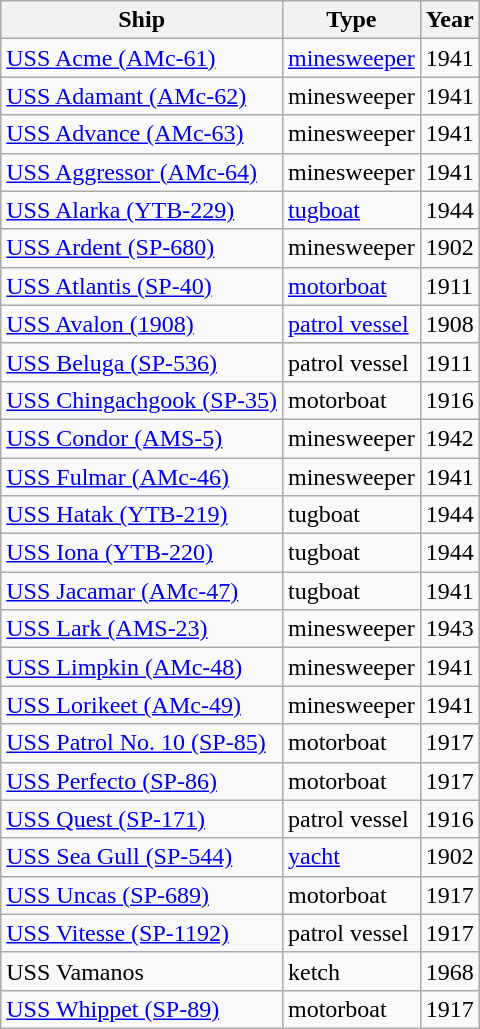<table class="wikitable sortable" style="text-align:left">
<tr>
<th>Ship</th>
<th>Type</th>
<th>Year</th>
</tr>
<tr>
<td><a href='#'>USS Acme (AMc-61)</a></td>
<td><a href='#'>minesweeper</a></td>
<td>1941</td>
</tr>
<tr>
<td><a href='#'>USS Adamant (AMc-62)</a></td>
<td>minesweeper</td>
<td>1941</td>
</tr>
<tr>
<td><a href='#'>USS Advance (AMc-63)</a></td>
<td>minesweeper</td>
<td>1941</td>
</tr>
<tr>
<td><a href='#'>USS Aggressor (AMc-64)</a></td>
<td>minesweeper</td>
<td>1941</td>
</tr>
<tr>
<td><a href='#'>USS Alarka (YTB-229)</a></td>
<td><a href='#'>tugboat</a></td>
<td>1944</td>
</tr>
<tr>
<td><a href='#'>USS Ardent (SP-680)</a></td>
<td>minesweeper</td>
<td>1902</td>
</tr>
<tr>
<td><a href='#'>USS Atlantis (SP-40)</a></td>
<td><a href='#'>motorboat</a></td>
<td>1911</td>
</tr>
<tr>
<td><a href='#'>USS Avalon (1908)</a></td>
<td><a href='#'>patrol vessel</a></td>
<td>1908</td>
</tr>
<tr>
<td><a href='#'>USS Beluga (SP-536)</a></td>
<td>patrol vessel</td>
<td>1911</td>
</tr>
<tr>
<td><a href='#'>USS Chingachgook (SP-35)</a></td>
<td>motorboat</td>
<td>1916</td>
</tr>
<tr>
<td><a href='#'>USS Condor (AMS-5)</a></td>
<td>minesweeper</td>
<td>1942</td>
</tr>
<tr>
<td><a href='#'>USS Fulmar (AMc-46)</a></td>
<td>minesweeper</td>
<td>1941</td>
</tr>
<tr>
<td><a href='#'>USS Hatak (YTB-219)</a></td>
<td>tugboat</td>
<td>1944</td>
</tr>
<tr>
<td><a href='#'>USS Iona (YTB-220)</a></td>
<td>tugboat</td>
<td>1944</td>
</tr>
<tr>
<td><a href='#'>USS Jacamar (AMc-47)</a></td>
<td>tugboat</td>
<td>1941</td>
</tr>
<tr>
<td><a href='#'>USS Lark (AMS-23)</a></td>
<td>minesweeper</td>
<td>1943</td>
</tr>
<tr>
<td><a href='#'>USS Limpkin (AMc-48)</a></td>
<td>minesweeper</td>
<td>1941</td>
</tr>
<tr>
<td><a href='#'>USS Lorikeet (AMc-49)</a></td>
<td>minesweeper</td>
<td>1941</td>
</tr>
<tr>
<td><a href='#'>USS Patrol No. 10 (SP-85)</a></td>
<td>motorboat</td>
<td>1917</td>
</tr>
<tr>
<td><a href='#'>USS Perfecto (SP-86)</a></td>
<td>motorboat</td>
<td>1917</td>
</tr>
<tr>
<td><a href='#'>USS Quest (SP-171)</a></td>
<td>patrol vessel</td>
<td>1916</td>
</tr>
<tr>
<td><a href='#'>USS Sea Gull (SP-544)</a></td>
<td><a href='#'>yacht</a></td>
<td>1902</td>
</tr>
<tr>
<td><a href='#'>USS Uncas (SP-689)</a></td>
<td>motorboat</td>
<td>1917</td>
</tr>
<tr>
<td><a href='#'>USS Vitesse (SP-1192)</a></td>
<td>patrol vessel</td>
<td>1917</td>
</tr>
<tr>
<td>USS Vamanos</td>
<td>ketch</td>
<td>1968</td>
</tr>
<tr>
<td><a href='#'>USS Whippet (SP-89)</a></td>
<td>motorboat</td>
<td>1917</td>
</tr>
</table>
